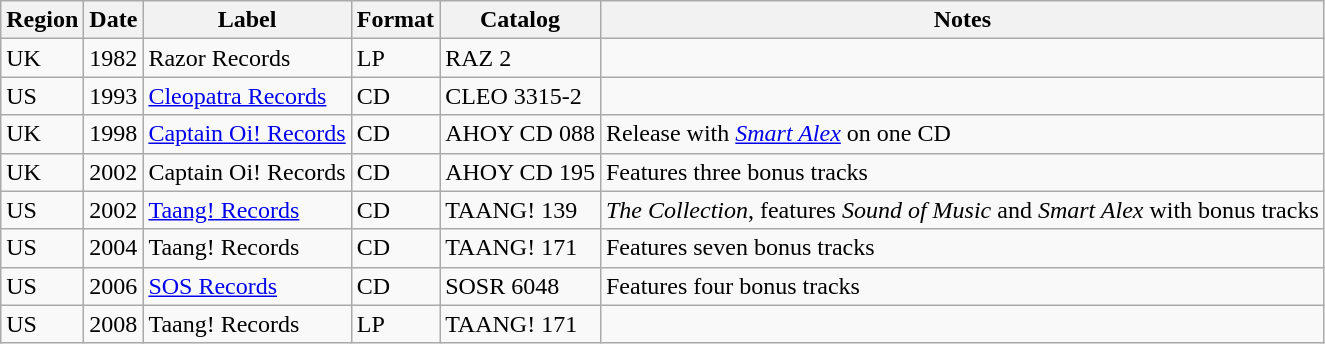<table class="wikitable">
<tr>
<th>Region</th>
<th>Date</th>
<th>Label</th>
<th>Format</th>
<th>Catalog</th>
<th>Notes</th>
</tr>
<tr>
<td>UK</td>
<td>1982</td>
<td>Razor Records</td>
<td>LP</td>
<td>RAZ 2</td>
<td></td>
</tr>
<tr>
<td>US</td>
<td>1993</td>
<td><a href='#'>Cleopatra Records</a></td>
<td>CD</td>
<td>CLEO 3315-2</td>
<td></td>
</tr>
<tr>
<td>UK</td>
<td>1998</td>
<td><a href='#'>Captain Oi! Records</a></td>
<td>CD</td>
<td>AHOY CD 088</td>
<td>Release with <em><a href='#'>Smart Alex</a></em> on one CD</td>
</tr>
<tr>
<td>UK</td>
<td>2002</td>
<td>Captain Oi! Records</td>
<td>CD</td>
<td>AHOY CD 195</td>
<td>Features three bonus tracks</td>
</tr>
<tr>
<td>US</td>
<td>2002</td>
<td><a href='#'>Taang! Records</a></td>
<td>CD</td>
<td>TAANG! 139</td>
<td><em>The Collection</em>, features <em>Sound of Music</em> and <em>Smart Alex</em> with bonus tracks</td>
</tr>
<tr>
<td>US</td>
<td>2004</td>
<td>Taang! Records</td>
<td>CD</td>
<td>TAANG! 171</td>
<td>Features seven bonus tracks</td>
</tr>
<tr>
<td>US</td>
<td>2006</td>
<td><a href='#'>SOS Records</a></td>
<td>CD</td>
<td>SOSR 6048</td>
<td>Features four bonus tracks</td>
</tr>
<tr>
<td>US</td>
<td>2008</td>
<td>Taang! Records</td>
<td>LP</td>
<td>TAANG! 171</td>
<td></td>
</tr>
</table>
